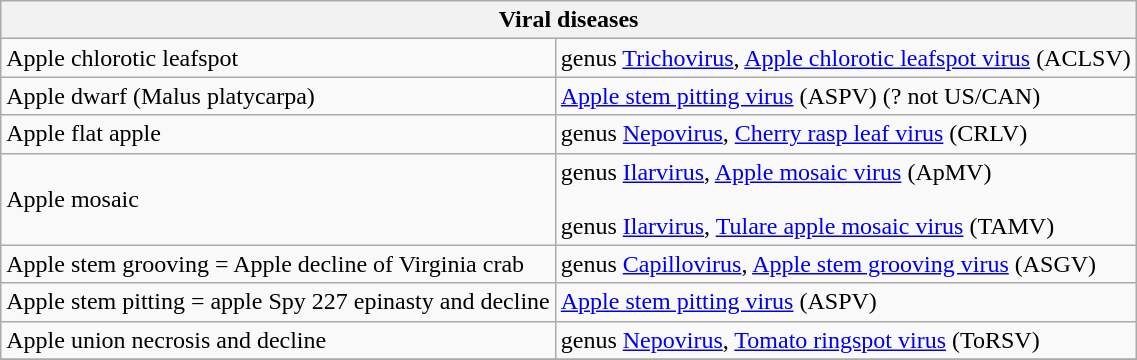<table class="wikitable" style="clear">
<tr>
<th colspan=2><strong>Viral diseases</strong><br></th>
</tr>
<tr>
<td>Apple chlorotic leafspot</td>
<td>genus <a href='#'>Trichovirus</a>, <a href='#'>Apple chlorotic leafspot virus</a> (ACLSV)</td>
</tr>
<tr>
<td>Apple dwarf (Malus platycarpa)</td>
<td><a href='#'>Apple stem pitting virus</a> (ASPV) (? not US/CAN)</td>
</tr>
<tr>
<td>Apple flat apple</td>
<td>genus <a href='#'>Nepovirus</a>, <a href='#'>Cherry rasp leaf virus</a> (CRLV)</td>
</tr>
<tr>
<td>Apple mosaic</td>
<td>genus <a href='#'>Ilarvirus</a>, <a href='#'>Apple mosaic virus</a> (ApMV) <br><br>genus <a href='#'>Ilarvirus</a>, <a href='#'>Tulare apple mosaic virus</a> (TAMV)</td>
</tr>
<tr>
<td>Apple stem grooving = Apple decline of Virginia crab</td>
<td>genus <a href='#'>Capillovirus</a>, <a href='#'>Apple stem grooving virus</a> (ASGV)</td>
</tr>
<tr>
<td>Apple stem pitting = apple Spy 227 epinasty and decline</td>
<td><a href='#'>Apple stem pitting virus</a> (ASPV)</td>
</tr>
<tr>
<td>Apple union necrosis and decline</td>
<td>genus <a href='#'>Nepovirus</a>, <a href='#'>Tomato ringspot virus</a> (ToRSV)</td>
</tr>
<tr>
</tr>
</table>
